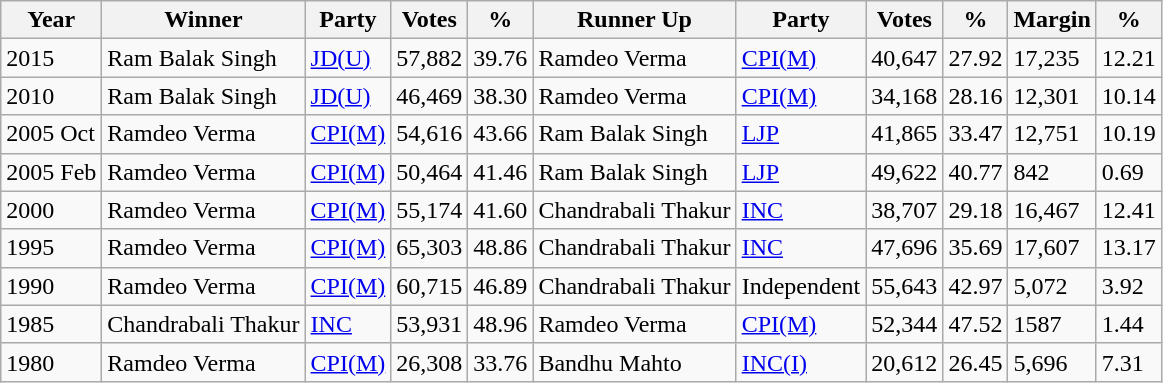<table class="wikitable">
<tr>
<th>Year</th>
<th>Winner</th>
<th>Party</th>
<th>Votes</th>
<th>%</th>
<th>Runner Up</th>
<th>Party</th>
<th>Votes</th>
<th>%</th>
<th>Margin</th>
<th>%</th>
</tr>
<tr>
<td>2015</td>
<td>Ram Balak Singh</td>
<td><a href='#'>JD(U)</a></td>
<td>57,882</td>
<td>39.76</td>
<td>Ramdeo Verma</td>
<td><a href='#'>CPI(M)</a></td>
<td>40,647</td>
<td>27.92</td>
<td>17,235</td>
<td>12.21</td>
</tr>
<tr>
<td>2010</td>
<td>Ram Balak Singh</td>
<td><a href='#'>JD(U)</a></td>
<td>46,469</td>
<td>38.30</td>
<td>Ramdeo Verma</td>
<td><a href='#'>CPI(M)</a></td>
<td>34,168</td>
<td>28.16</td>
<td>12,301</td>
<td>10.14</td>
</tr>
<tr>
<td>2005 Oct</td>
<td>Ramdeo Verma</td>
<td><a href='#'>CPI(M)</a></td>
<td>54,616</td>
<td>43.66</td>
<td>Ram Balak Singh</td>
<td><a href='#'>LJP</a></td>
<td>41,865</td>
<td>33.47</td>
<td>12,751</td>
<td>10.19</td>
</tr>
<tr>
<td>2005 Feb</td>
<td>Ramdeo Verma</td>
<td><a href='#'>CPI(M)</a></td>
<td>50,464</td>
<td>41.46</td>
<td>Ram Balak Singh</td>
<td><a href='#'>LJP</a></td>
<td>49,622</td>
<td>40.77</td>
<td>842</td>
<td>0.69</td>
</tr>
<tr>
<td>2000</td>
<td>Ramdeo Verma</td>
<td><a href='#'>CPI(M)</a></td>
<td>55,174</td>
<td>41.60</td>
<td>Chandrabali Thakur</td>
<td><a href='#'>INC</a></td>
<td>38,707</td>
<td>29.18</td>
<td>16,467</td>
<td>12.41</td>
</tr>
<tr>
<td>1995</td>
<td>Ramdeo Verma</td>
<td><a href='#'>CPI(M)</a></td>
<td>65,303</td>
<td>48.86</td>
<td>Chandrabali Thakur</td>
<td><a href='#'>INC</a></td>
<td>47,696</td>
<td>35.69</td>
<td>17,607</td>
<td>13.17</td>
</tr>
<tr>
<td>1990</td>
<td>Ramdeo Verma</td>
<td><a href='#'>CPI(M)</a></td>
<td>60,715</td>
<td>46.89</td>
<td>Chandrabali Thakur</td>
<td>Independent</td>
<td>55,643</td>
<td>42.97</td>
<td>5,072</td>
<td>3.92</td>
</tr>
<tr>
<td>1985</td>
<td>Chandrabali Thakur</td>
<td><a href='#'>INC</a></td>
<td>53,931</td>
<td>48.96</td>
<td>Ramdeo Verma</td>
<td><a href='#'>CPI(M)</a></td>
<td>52,344</td>
<td>47.52</td>
<td>1587</td>
<td>1.44</td>
</tr>
<tr>
<td>1980</td>
<td>Ramdeo Verma</td>
<td><a href='#'>CPI(M)</a></td>
<td>26,308</td>
<td>33.76</td>
<td>Bandhu Mahto</td>
<td><a href='#'>INC(I)</a></td>
<td>20,612</td>
<td>26.45</td>
<td>5,696</td>
<td>7.31</td>
</tr>
</table>
